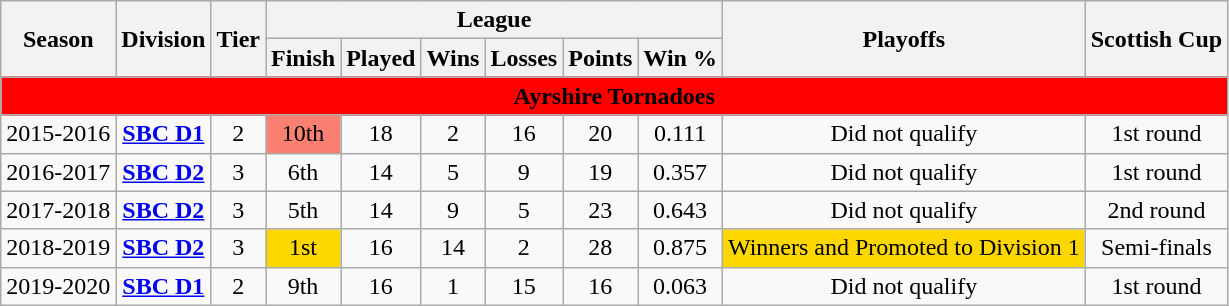<table class="wikitable" style="font-size:100%;">
<tr bgcolor="#efefef">
<th rowspan="2">Season</th>
<th rowspan="2">Division</th>
<th rowspan="2">Tier</th>
<th colspan="6">League</th>
<th rowspan="2">Playoffs</th>
<th rowspan="2">Scottish Cup</th>
</tr>
<tr>
<th>Finish</th>
<th>Played</th>
<th>Wins</th>
<th>Losses</th>
<th>Points</th>
<th>Win %</th>
</tr>
<tr>
<td colspan="13" align=center bgcolor="#ff0000"><span><strong>Ayrshire Tornadoes</strong></span></td>
</tr>
<tr>
<td style="text-align:center;">2015-2016</td>
<td style="text-align:center;"><strong><a href='#'>SBC D1</a></strong></td>
<td style="text-align:center;">2</td>
<td style="text-align:center;"bgcolor=#FA8072>10th</td>
<td style="text-align:center;">18</td>
<td style="text-align:center;">2</td>
<td style="text-align:center;">16</td>
<td style="text-align:center;">20</td>
<td style="text-align:center;">0.111</td>
<td style="text-align:center;">Did not qualify</td>
<td style="text-align:center;">1st round</td>
</tr>
<tr>
<td style="text-align:center;">2016-2017</td>
<td style="text-align:center;"><strong><a href='#'>SBC D2</a></strong></td>
<td style="text-align:center;">3</td>
<td style="text-align:center;">6th</td>
<td style="text-align:center;">14</td>
<td style="text-align:center;">5</td>
<td style="text-align:center;">9</td>
<td style="text-align:center;">19</td>
<td style="text-align:center;">0.357</td>
<td style="text-align:center;">Did not qualify</td>
<td style="text-align:center;">1st round</td>
</tr>
<tr>
<td style="text-align:center;">2017-2018</td>
<td style="text-align:center;"><strong><a href='#'>SBC D2</a></strong></td>
<td style="text-align:center;">3</td>
<td style="text-align:center;">5th</td>
<td style="text-align:center;">14</td>
<td style="text-align:center;">9</td>
<td style="text-align:center;">5</td>
<td style="text-align:center;">23</td>
<td style="text-align:center;">0.643</td>
<td style="text-align:center;">Did not qualify</td>
<td style="text-align:center;">2nd round</td>
</tr>
<tr>
<td style="text-align:center;">2018-2019</td>
<td style="text-align:center;"><strong><a href='#'>SBC D2</a></strong></td>
<td style="text-align:center;">3</td>
<td style="text-align:center;" bgcolor=gold>1st</td>
<td style="text-align:center;">16</td>
<td style="text-align:center;">14</td>
<td style="text-align:center;">2</td>
<td style="text-align:center;">28</td>
<td style="text-align:center;">0.875</td>
<td style="text-align:center;" bgcolor=gold>Winners and Promoted to Division 1</td>
<td style="text-align:center;">Semi-finals</td>
</tr>
<tr>
<td style="text-align:center;">2019-2020</td>
<td style="text-align:center;"><strong><a href='#'>SBC D1</a></strong></td>
<td style="text-align:center;">2</td>
<td style="text-align:center;">9th</td>
<td style="text-align:center;">16</td>
<td style="text-align:center;">1</td>
<td style="text-align:center;">15</td>
<td style="text-align:center;">16</td>
<td style="text-align:center;">0.063</td>
<td style="text-align:center;">Did not qualify</td>
<td style="text-align:center;">1st round</td>
</tr>
</table>
